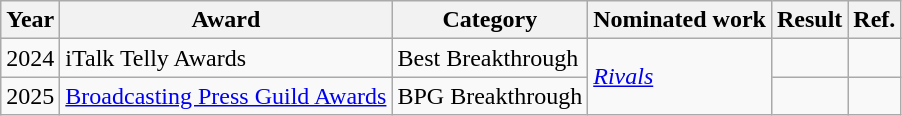<table class="wikitable">
<tr>
<th>Year</th>
<th>Award</th>
<th>Category</th>
<th>Nominated work</th>
<th>Result</th>
<th>Ref.</th>
</tr>
<tr>
<td>2024</td>
<td>iTalk Telly Awards</td>
<td>Best Breakthrough</td>
<td rowspan="2"><em><a href='#'>Rivals</a></em></td>
<td></td>
<td></td>
</tr>
<tr>
<td>2025</td>
<td><a href='#'>Broadcasting Press Guild Awards</a></td>
<td>BPG Breakthrough</td>
<td></td>
<td></td>
</tr>
</table>
